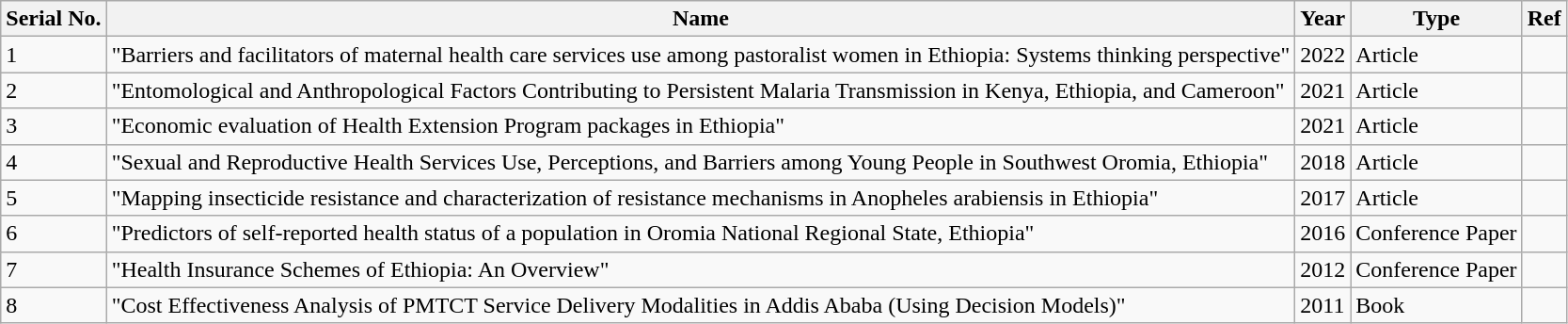<table class="wikitable">
<tr>
<th>Serial No.</th>
<th>Name</th>
<th>Year</th>
<th>Type</th>
<th>Ref</th>
</tr>
<tr>
<td>1</td>
<td>"Barriers and facilitators of maternal health care services use among pastoralist women in Ethiopia: Systems thinking perspective"</td>
<td>2022</td>
<td>Article</td>
<td></td>
</tr>
<tr>
<td>2</td>
<td>"Entomological and Anthropological Factors Contributing to Persistent Malaria Transmission in Kenya, Ethiopia, and Cameroon"</td>
<td>2021</td>
<td>Article</td>
<td></td>
</tr>
<tr>
<td>3</td>
<td>"Economic evaluation of Health Extension Program packages in Ethiopia"</td>
<td>2021</td>
<td>Article</td>
<td></td>
</tr>
<tr>
<td>4</td>
<td>"Sexual and Reproductive Health Services Use, Perceptions, and Barriers among Young People in Southwest Oromia, Ethiopia"</td>
<td>2018</td>
<td>Article</td>
<td></td>
</tr>
<tr>
<td>5</td>
<td>"Mapping insecticide resistance and characterization of resistance mechanisms in Anopheles arabiensis in Ethiopia"</td>
<td>2017</td>
<td>Article</td>
<td></td>
</tr>
<tr>
<td>6</td>
<td>"Predictors of self-reported health status of a population in Oromia National Regional State, Ethiopia"</td>
<td>2016</td>
<td>Conference Paper</td>
<td></td>
</tr>
<tr>
<td>7</td>
<td>"Health Insurance Schemes of Ethiopia: An Overview"</td>
<td>2012</td>
<td>Conference Paper</td>
<td></td>
</tr>
<tr>
<td>8</td>
<td>"Cost Effectiveness Analysis of PMTCT Service Delivery Modalities in Addis Ababa (Using Decision Models)"</td>
<td>2011</td>
<td>Book</td>
<td></td>
</tr>
</table>
